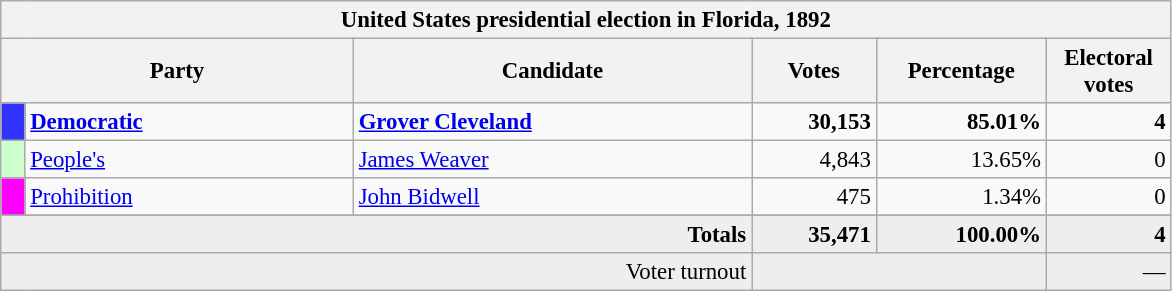<table class="wikitable" style="font-size: 95%;">
<tr>
<th colspan="6">United States presidential election in Florida, 1892</th>
</tr>
<tr>
<th colspan="2" style="width: 15em">Party</th>
<th style="width: 17em">Candidate</th>
<th style="width: 5em">Votes</th>
<th style="width: 7em">Percentage</th>
<th style="width: 5em">Electoral votes</th>
</tr>
<tr>
<th style="background-color:#3333FF; width: 3px"></th>
<td style="width: 130px"><strong><a href='#'>Democratic</a></strong></td>
<td><strong><a href='#'>Grover Cleveland</a></strong></td>
<td align="right"><strong>30,153</strong></td>
<td align="right"><strong>85.01%</strong></td>
<td align="right"><strong>4</strong></td>
</tr>
<tr>
<th style="background-color:#CCFFCC; width: 3px"></th>
<td style="width: 130px"><a href='#'>People's</a></td>
<td><a href='#'>James Weaver</a></td>
<td align="right">4,843</td>
<td align="right">13.65%</td>
<td align="right">0</td>
</tr>
<tr>
<th style="background-color:#FF00FF; width: 3px"></th>
<td style="width: 130px"><a href='#'>Prohibition</a></td>
<td><a href='#'>John Bidwell</a></td>
<td align="right">475</td>
<td align="right">1.34%</td>
<td align="right">0</td>
</tr>
<tr>
</tr>
<tr bgcolor="#EEEEEE">
<td colspan="3" align="right"><strong>Totals</strong></td>
<td align="right"><strong>35,471</strong></td>
<td align="right"><strong>100.00%</strong></td>
<td align="right"><strong>4</strong></td>
</tr>
<tr bgcolor="#EEEEEE">
<td colspan="3" align="right">Voter turnout</td>
<td colspan="2" align="right"></td>
<td align="right">—</td>
</tr>
</table>
